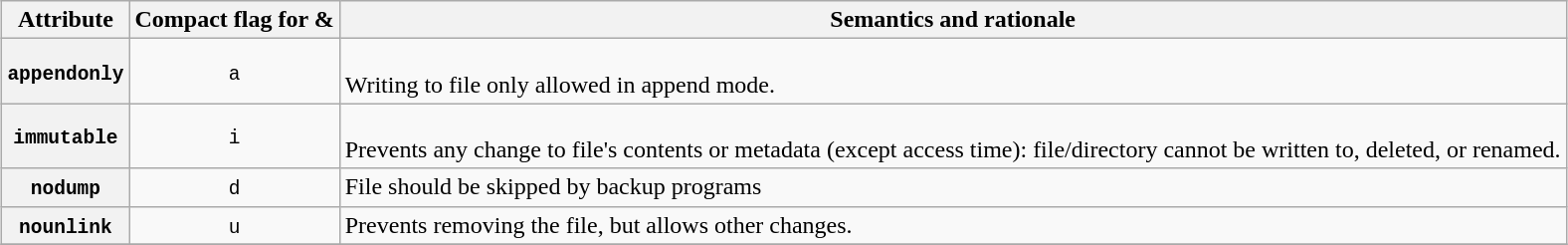<table class="wikitable sortable" style="margin-left:auto; margin-right:auto">
<tr>
<th>Attribute</th>
<th>Compact flag for  & </th>
<th>Semantics and rationale</th>
</tr>
<tr>
<th><code>appendonly</code></th>
<td style="text-align:center"><code>a</code></td>
<td><br>Writing to file only allowed in append mode.</td>
</tr>
<tr>
<th><code>immutable</code></th>
<td style="text-align:center"><code>i</code></td>
<td><br>Prevents any change to file's contents or metadata (except access time): file/directory cannot be written to, deleted, or renamed.</td>
</tr>
<tr>
<th><code>nodump</code></th>
<td style="text-align:center"><code>d</code></td>
<td>File should be skipped by backup programs</td>
</tr>
<tr>
<th><code>nounlink</code></th>
<td style="text-align:center"><code>u</code></td>
<td>Prevents removing the file, but allows other changes.</td>
</tr>
<tr>
</tr>
</table>
